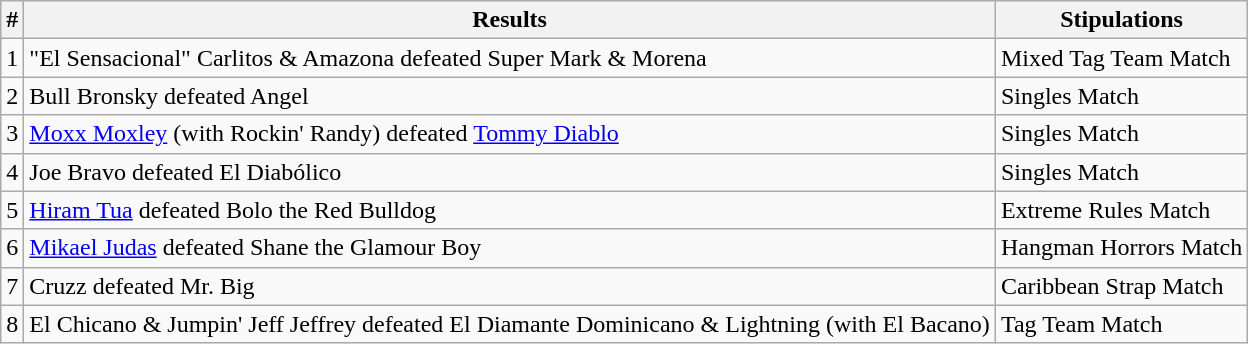<table class="wikitable">
<tr>
<th>#</th>
<th>Results</th>
<th>Stipulations</th>
</tr>
<tr>
<td>1</td>
<td>"El Sensacional" Carlitos & Amazona defeated Super Mark & Morena</td>
<td>Mixed Tag Team Match</td>
</tr>
<tr>
<td>2</td>
<td>Bull Bronsky defeated Angel</td>
<td>Singles Match</td>
</tr>
<tr>
<td>3</td>
<td><a href='#'>Moxx Moxley</a> (with Rockin' Randy) defeated <a href='#'>Tommy Diablo</a></td>
<td>Singles Match</td>
</tr>
<tr>
<td>4</td>
<td>Joe Bravo defeated El Diabólico</td>
<td>Singles Match</td>
</tr>
<tr>
<td>5</td>
<td><a href='#'>Hiram Tua</a> defeated Bolo the Red Bulldog</td>
<td>Extreme Rules Match</td>
</tr>
<tr>
<td>6</td>
<td><a href='#'>Mikael Judas</a> defeated Shane the Glamour Boy</td>
<td>Hangman Horrors Match</td>
</tr>
<tr>
<td>7</td>
<td>Cruzz defeated Mr. Big</td>
<td>Caribbean Strap Match</td>
</tr>
<tr>
<td>8</td>
<td>El Chicano & Jumpin' Jeff Jeffrey defeated El Diamante Dominicano & Lightning (with El Bacano)</td>
<td>Tag Team Match</td>
</tr>
</table>
